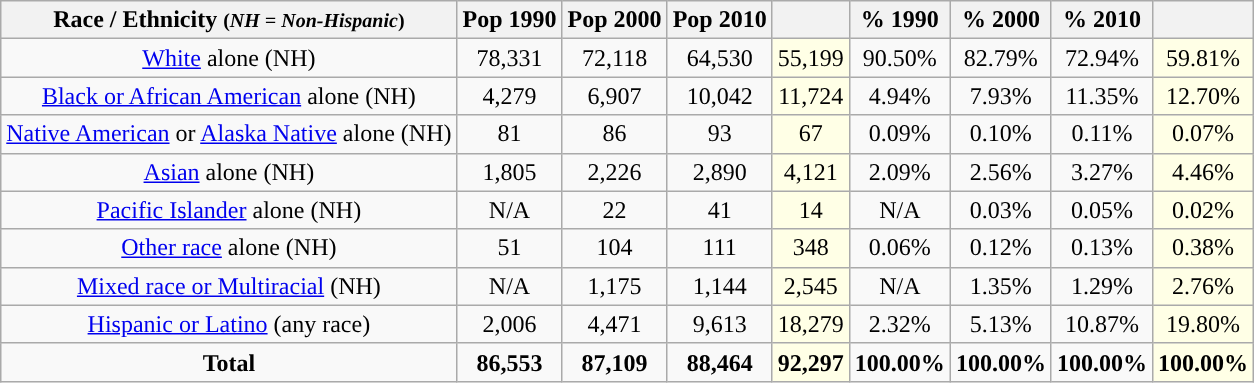<table class="wikitable" style="text-align:center;">
<tr>
<th>Race / Ethnicity <small>(<em>NH = Non-Hispanic</em>)</small></th>
<th>Pop 1990</th>
<th>Pop 2000</th>
<th>Pop 2010</th>
<th></th>
<th>% 1990</th>
<th>% 2000</th>
<th>% 2010</th>
<th></th>
</tr>
<tr>
<td><a href='#'>White</a> alone (NH)</td>
<td>78,331</td>
<td>72,118</td>
<td>64,530</td>
<td style='background: #ffffe6;'>55,199</td>
<td>90.50%</td>
<td>82.79%</td>
<td>72.94%</td>
<td style='background: #ffffe6;'>59.81%</td>
</tr>
<tr>
<td><a href='#'>Black or African American</a> alone (NH)</td>
<td>4,279</td>
<td>6,907</td>
<td>10,042</td>
<td style='background: #ffffe6;'>11,724</td>
<td>4.94%</td>
<td>7.93%</td>
<td>11.35%</td>
<td style='background: #ffffe6;'>12.70%</td>
</tr>
<tr>
<td><a href='#'>Native American</a> or <a href='#'>Alaska Native</a> alone (NH)</td>
<td>81</td>
<td>86</td>
<td>93</td>
<td style='background: #ffffe6;'>67</td>
<td>0.09%</td>
<td>0.10%</td>
<td>0.11%</td>
<td style='background: #ffffe6;'>0.07%</td>
</tr>
<tr>
<td><a href='#'>Asian</a> alone (NH)</td>
<td>1,805</td>
<td>2,226</td>
<td>2,890</td>
<td style='background: #ffffe6;'>4,121</td>
<td>2.09%</td>
<td>2.56%</td>
<td>3.27%</td>
<td style='background: #ffffe6;'>4.46%</td>
</tr>
<tr>
<td><a href='#'>Pacific Islander</a> alone (NH)</td>
<td>N/A</td>
<td>22</td>
<td>41</td>
<td style='background: #ffffe6;'>14</td>
<td>N/A</td>
<td>0.03%</td>
<td>0.05%</td>
<td style='background: #ffffe6;'>0.02%</td>
</tr>
<tr>
<td><a href='#'>Other race</a> alone (NH)</td>
<td>51</td>
<td>104</td>
<td>111</td>
<td style='background: #ffffe6;'>348</td>
<td>0.06%</td>
<td>0.12%</td>
<td>0.13%</td>
<td style='background: #ffffe6;'>0.38%</td>
</tr>
<tr>
<td><a href='#'>Mixed race or Multiracial</a> (NH)</td>
<td>N/A</td>
<td>1,175</td>
<td>1,144</td>
<td style='background: #ffffe6;'>2,545</td>
<td>N/A</td>
<td>1.35%</td>
<td>1.29%</td>
<td style='background: #ffffe6;'>2.76%</td>
</tr>
<tr>
<td><a href='#'>Hispanic or Latino</a> (any race)</td>
<td>2,006</td>
<td>4,471</td>
<td>9,613</td>
<td style='background: #ffffe6;'>18,279</td>
<td>2.32%</td>
<td>5.13%</td>
<td>10.87%</td>
<td style='background: #ffffe6;'>19.80%</td>
</tr>
<tr>
<td><strong>Total</strong></td>
<td><strong>86,553</strong></td>
<td><strong>87,109</strong></td>
<td><strong>88,464</strong></td>
<td style='background: #ffffe6;'><strong>92,297</strong></td>
<td><strong>100.00%</strong></td>
<td><strong>100.00%</strong></td>
<td><strong>100.00%</strong></td>
<td style='background: #ffffe6;'><strong>100.00%</strong></td>
</tr>
</table>
